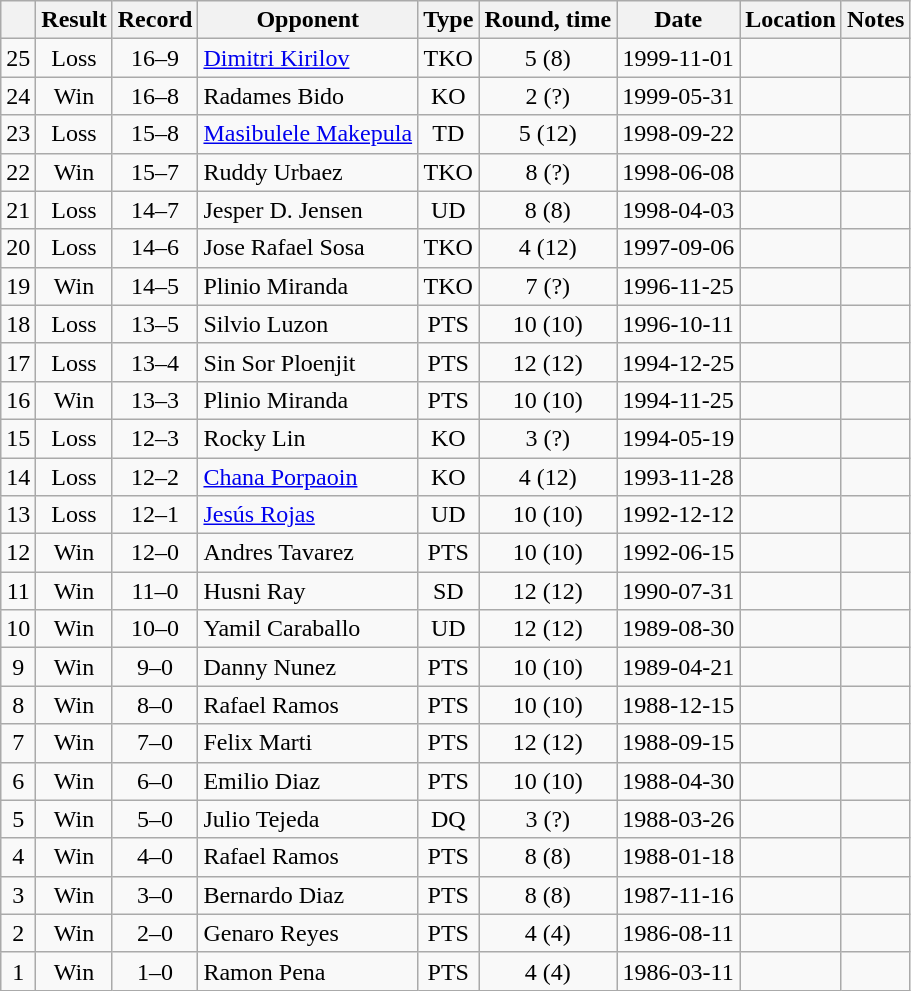<table class=wikitable style=text-align:center>
<tr>
<th></th>
<th>Result</th>
<th>Record</th>
<th>Opponent</th>
<th>Type</th>
<th>Round, time</th>
<th>Date</th>
<th>Location</th>
<th>Notes</th>
</tr>
<tr>
<td>25</td>
<td>Loss</td>
<td>16–9</td>
<td align=left><a href='#'>Dimitri Kirilov</a></td>
<td>TKO</td>
<td>5 (8)</td>
<td>1999-11-01</td>
<td align=left></td>
<td align=left></td>
</tr>
<tr>
<td>24</td>
<td>Win</td>
<td>16–8</td>
<td align=left>Radames Bido</td>
<td>KO</td>
<td>2 (?)</td>
<td>1999-05-31</td>
<td align=left></td>
<td align=left></td>
</tr>
<tr>
<td>23</td>
<td>Loss</td>
<td>15–8</td>
<td align=left><a href='#'>Masibulele Makepula</a></td>
<td>TD</td>
<td>5 (12)</td>
<td>1998-09-22</td>
<td align=left></td>
<td align=left></td>
</tr>
<tr>
<td>22</td>
<td>Win</td>
<td>15–7</td>
<td align=left>Ruddy Urbaez</td>
<td>TKO</td>
<td>8 (?)</td>
<td>1998-06-08</td>
<td align=left></td>
<td align=left></td>
</tr>
<tr>
<td>21</td>
<td>Loss</td>
<td>14–7</td>
<td align=left>Jesper D. Jensen</td>
<td>UD</td>
<td>8 (8)</td>
<td>1998-04-03</td>
<td align=left></td>
<td align=left></td>
</tr>
<tr>
<td>20</td>
<td>Loss</td>
<td>14–6</td>
<td align=left>Jose Rafael Sosa</td>
<td>TKO</td>
<td>4 (12)</td>
<td>1997-09-06</td>
<td align=left></td>
<td align=left></td>
</tr>
<tr>
<td>19</td>
<td>Win</td>
<td>14–5</td>
<td align=left>Plinio Miranda</td>
<td>TKO</td>
<td>7 (?)</td>
<td>1996-11-25</td>
<td align=left></td>
<td align=left></td>
</tr>
<tr>
<td>18</td>
<td>Loss</td>
<td>13–5</td>
<td align=left>Silvio Luzon</td>
<td>PTS</td>
<td>10 (10)</td>
<td>1996-10-11</td>
<td align=left></td>
<td align=left></td>
</tr>
<tr>
<td>17</td>
<td>Loss</td>
<td>13–4</td>
<td align=left>Sin Sor Ploenjit</td>
<td>PTS</td>
<td>12 (12)</td>
<td>1994-12-25</td>
<td align=left></td>
<td align=left></td>
</tr>
<tr>
<td>16</td>
<td>Win</td>
<td>13–3</td>
<td align=left>Plinio Miranda</td>
<td>PTS</td>
<td>10 (10)</td>
<td>1994-11-25</td>
<td align=left></td>
<td align=left></td>
</tr>
<tr>
<td>15</td>
<td>Loss</td>
<td>12–3</td>
<td align=left>Rocky Lin</td>
<td>KO</td>
<td>3 (?)</td>
<td>1994-05-19</td>
<td align=left></td>
<td align=left></td>
</tr>
<tr>
<td>14</td>
<td>Loss</td>
<td>12–2</td>
<td align=left><a href='#'>Chana Porpaoin</a></td>
<td>KO</td>
<td>4 (12)</td>
<td>1993-11-28</td>
<td align=left></td>
<td align=left></td>
</tr>
<tr>
<td>13</td>
<td>Loss</td>
<td>12–1</td>
<td align=left><a href='#'>Jesús Rojas</a></td>
<td>UD</td>
<td>10 (10)</td>
<td>1992-12-12</td>
<td align=left></td>
<td align=left></td>
</tr>
<tr>
<td>12</td>
<td>Win</td>
<td>12–0</td>
<td align=left>Andres Tavarez</td>
<td>PTS</td>
<td>10 (10)</td>
<td>1992-06-15</td>
<td align=left></td>
<td align=left></td>
</tr>
<tr>
<td>11</td>
<td>Win</td>
<td>11–0</td>
<td align=left>Husni Ray</td>
<td>SD</td>
<td>12 (12)</td>
<td>1990-07-31</td>
<td align=left></td>
<td align=left></td>
</tr>
<tr>
<td>10</td>
<td>Win</td>
<td>10–0</td>
<td align=left>Yamil Caraballo</td>
<td>UD</td>
<td>12 (12)</td>
<td>1989-08-30</td>
<td align=left></td>
<td align=left></td>
</tr>
<tr>
<td>9</td>
<td>Win</td>
<td>9–0</td>
<td align=left>Danny Nunez</td>
<td>PTS</td>
<td>10 (10)</td>
<td>1989-04-21</td>
<td align=left></td>
<td align=left></td>
</tr>
<tr>
<td>8</td>
<td>Win</td>
<td>8–0</td>
<td align=left>Rafael Ramos</td>
<td>PTS</td>
<td>10 (10)</td>
<td>1988-12-15</td>
<td align=left></td>
<td align=left></td>
</tr>
<tr>
<td>7</td>
<td>Win</td>
<td>7–0</td>
<td align=left>Felix Marti</td>
<td>PTS</td>
<td>12 (12)</td>
<td>1988-09-15</td>
<td align=left></td>
<td align=left></td>
</tr>
<tr>
<td>6</td>
<td>Win</td>
<td>6–0</td>
<td align=left>Emilio Diaz</td>
<td>PTS</td>
<td>10 (10)</td>
<td>1988-04-30</td>
<td align=left></td>
<td align=left></td>
</tr>
<tr>
<td>5</td>
<td>Win</td>
<td>5–0</td>
<td align=left>Julio Tejeda</td>
<td>DQ</td>
<td>3 (?)</td>
<td>1988-03-26</td>
<td align=left></td>
<td align=left></td>
</tr>
<tr>
<td>4</td>
<td>Win</td>
<td>4–0</td>
<td align=left>Rafael Ramos</td>
<td>PTS</td>
<td>8 (8)</td>
<td>1988-01-18</td>
<td align=left></td>
<td align=left></td>
</tr>
<tr>
<td>3</td>
<td>Win</td>
<td>3–0</td>
<td align=left>Bernardo Diaz</td>
<td>PTS</td>
<td>8 (8)</td>
<td>1987-11-16</td>
<td align=left></td>
<td align=left></td>
</tr>
<tr>
<td>2</td>
<td>Win</td>
<td>2–0</td>
<td align=left>Genaro Reyes</td>
<td>PTS</td>
<td>4 (4)</td>
<td>1986-08-11</td>
<td align=left></td>
<td align=left></td>
</tr>
<tr>
<td>1</td>
<td>Win</td>
<td>1–0</td>
<td align=left>Ramon Pena</td>
<td>PTS</td>
<td>4 (4)</td>
<td>1986-03-11</td>
<td align=left></td>
<td align=left></td>
</tr>
</table>
